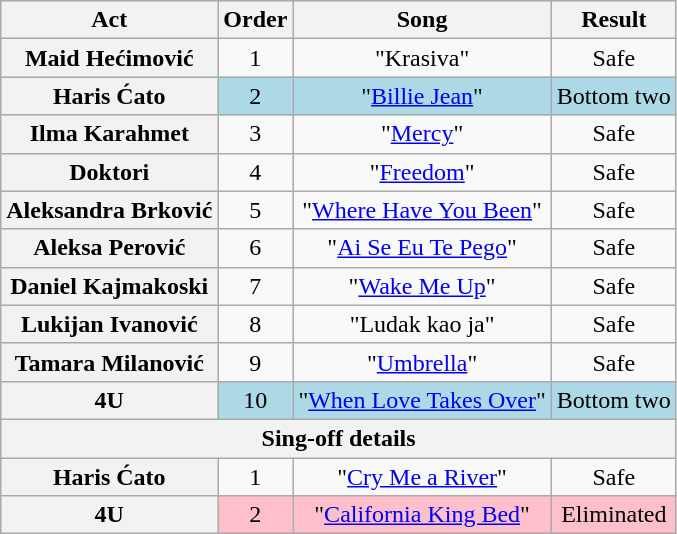<table class="wikitable plainrowheaders" style="text-align:center;">
<tr>
<th scope="col">Act</th>
<th scope="col">Order</th>
<th scope="col">Song</th>
<th scope="col">Result</th>
</tr>
<tr>
<th scope="row">Maid Hećimović</th>
<td>1</td>
<td>"Krasiva"</td>
<td>Safe</td>
</tr>
<tr style="background:lightblue;">
<th scope="row">Haris Ćato</th>
<td>2</td>
<td>"<a href='#'>Billie Jean</a>"</td>
<td>Bottom two</td>
</tr>
<tr>
<th scope="row">Ilma Karahmet</th>
<td>3</td>
<td>"<a href='#'>Mercy</a>"</td>
<td>Safe</td>
</tr>
<tr>
<th scope="row">Doktori</th>
<td>4</td>
<td>"<a href='#'>Freedom</a>"</td>
<td>Safe</td>
</tr>
<tr>
<th scope="row">Aleksandra Brković</th>
<td>5</td>
<td>"<a href='#'>Where Have You Been</a>"</td>
<td>Safe</td>
</tr>
<tr>
<th scope="row">Aleksa Perović</th>
<td>6</td>
<td>"<a href='#'>Ai Se Eu Te Pego</a>"</td>
<td>Safe</td>
</tr>
<tr>
<th scope="row">Daniel Kajmakoski</th>
<td>7</td>
<td>"<a href='#'>Wake Me Up</a>"</td>
<td>Safe</td>
</tr>
<tr>
<th scope="row">Lukijan Ivanović</th>
<td>8</td>
<td>"Ludak kao ja"</td>
<td>Safe</td>
</tr>
<tr>
<th scope="row">Tamara Milanović</th>
<td>9</td>
<td>"<a href='#'>Umbrella</a>"</td>
<td>Safe</td>
</tr>
<tr style="background:lightblue;">
<th scope="row">4U</th>
<td>10</td>
<td>"<a href='#'>When Love Takes Over</a>"</td>
<td>Bottom two</td>
</tr>
<tr>
<th colspan="4">Sing-off details</th>
</tr>
<tr>
<th scope="row">Haris Ćato</th>
<td>1</td>
<td>"<a href='#'>Cry Me a River</a>"</td>
<td>Safe</td>
</tr>
<tr style="background:pink;">
<th scope="row">4U</th>
<td>2</td>
<td>"<a href='#'>California King Bed</a>"</td>
<td>Eliminated</td>
</tr>
</table>
